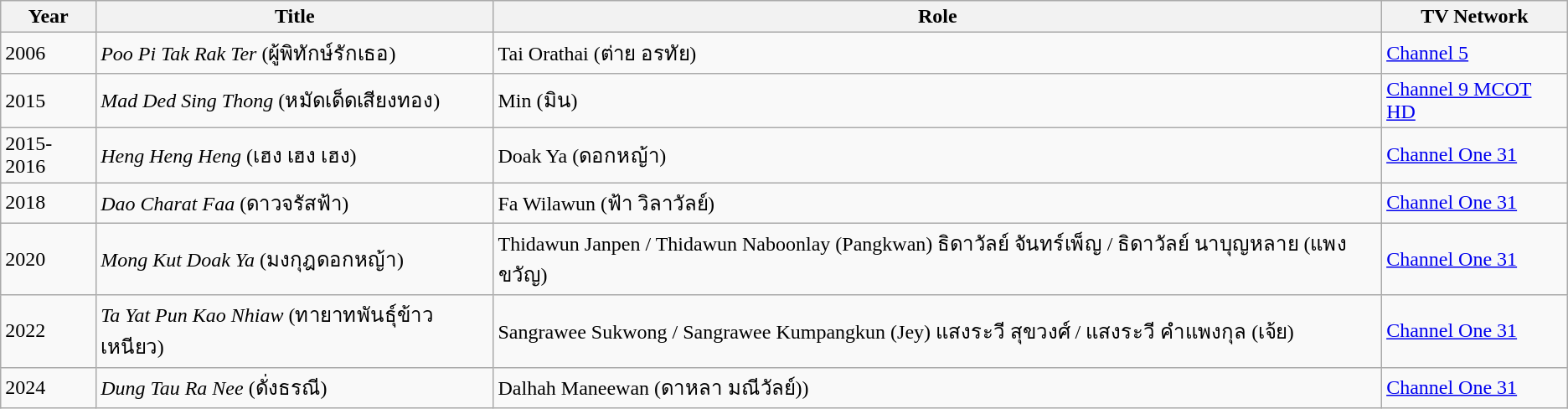<table class="wikitable">
<tr>
<th>Year</th>
<th>Title</th>
<th>Role</th>
<th>TV Network</th>
</tr>
<tr>
<td>2006</td>
<td><em>Poo Pi Tak Rak Ter</em> (ผู้พิทักษ์รักเธอ)</td>
<td>Tai Orathai (ต่าย อรทัย)</td>
<td><a href='#'>Channel 5</a></td>
</tr>
<tr>
<td>2015</td>
<td><em>Mad Ded Sing Thong</em> (หมัดเด็ดเสียงทอง)</td>
<td>Min (มิน)</td>
<td><a href='#'>Channel 9 MCOT HD</a></td>
</tr>
<tr>
<td>2015-2016</td>
<td><em>Heng Heng Heng</em> (เฮง เฮง เฮง)</td>
<td>Doak Ya (ดอกหญ้า)</td>
<td><a href='#'>Channel One 31</a></td>
</tr>
<tr>
<td>2018</td>
<td><em>Dao Charat Faa</em> (ดาวจรัสฟ้า)</td>
<td>Fa Wilawun (ฟ้า วิลาวัลย์)</td>
<td><a href='#'>Channel One 31</a></td>
</tr>
<tr>
<td>2020</td>
<td><em>Mong Kut Doak Ya</em> (มงกุฎดอกหญ้า)</td>
<td>Thidawun Janpen / Thidawun Naboonlay (Pangkwan) ธิดาวัลย์ จันทร์เพ็ญ / ธิดาวัลย์ นาบุญหลาย (แพงขวัญ)</td>
<td><a href='#'>Channel One 31</a></td>
</tr>
<tr>
<td>2022</td>
<td><em>Ta Yat Pun Kao Nhiaw</em> (ทายาทพันธุ์ข้าวเหนียว)</td>
<td>Sangrawee Sukwong / Sangrawee Kumpangkun (Jey) แสงระวี สุขวงศ์ / แสงระวี คำแพงกุล (เจ้ย)</td>
<td><a href='#'>Channel One 31</a></td>
</tr>
<tr>
<td>2024</td>
<td><em>Dung Tau Ra Nee</em> (ดั่งธรณี)</td>
<td>Dalhah Maneewan (ดาหลา มณีวัลย์))</td>
<td><a href='#'>Channel One 31</a></td>
</tr>
</table>
